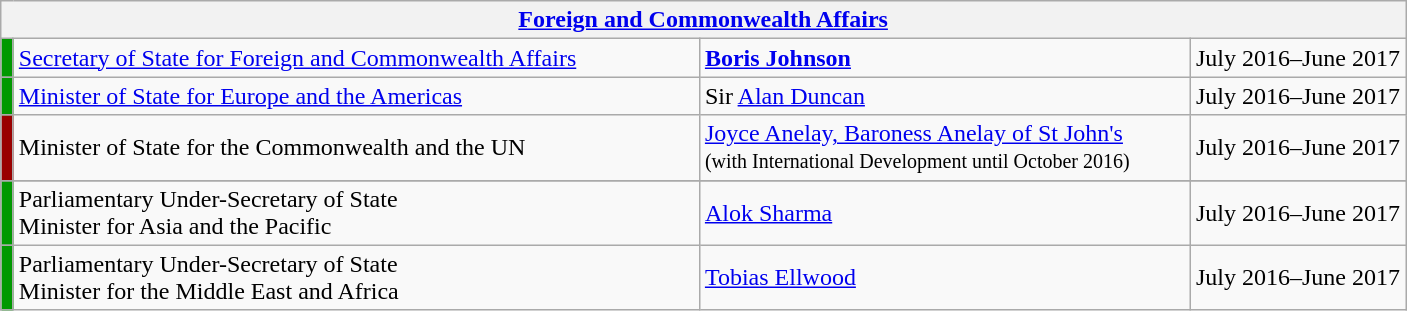<table class="wikitable">
<tr>
<th colspan="4"><a href='#'>Foreign and Commonwealth Affairs</a></th>
</tr>
<tr>
<td style="width:1px; background:#090;"></td>
<td style="width: 450px;"><a href='#'>Secretary of State for Foreign and Commonwealth Affairs</a></td>
<td style="width: 320px;"><strong><a href='#'>Boris Johnson</a></strong></td>
<td>July 2016–June 2017</td>
</tr>
<tr>
<td style="width:1px; background:#090;"></td>
<td><a href='#'>Minister of State for Europe and the Americas</a></td>
<td>Sir <a href='#'>Alan Duncan</a></td>
<td>July 2016–June 2017</td>
</tr>
<tr>
<td style="width:1px; background:#900;"></td>
<td>Minister of State for the Commonwealth and the UN</td>
<td><a href='#'>Joyce Anelay, Baroness Anelay of St John's</a><br><small>(with International Development until October 2016)</small></td>
<td>July 2016–June 2017</td>
</tr>
<tr>
</tr>
<tr>
<td style="width:1px; background:#090;"></td>
<td>Parliamentary Under-Secretary of State<br>Minister for Asia and the Pacific</td>
<td><a href='#'>Alok Sharma</a></td>
<td>July 2016–June 2017</td>
</tr>
<tr>
<td style="width:1px; background:#090;"></td>
<td>Parliamentary Under-Secretary of State<br>Minister for the Middle East and Africa</td>
<td><a href='#'>Tobias Ellwood</a></td>
<td>July 2016–June 2017</td>
</tr>
</table>
